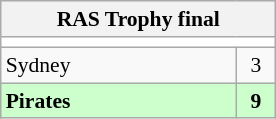<table align="right" class="wikitable" style="font-size:90%; text-align:center; margin-left:1em; margin-right:4em">
<tr bgcolor=#ccffcc>
<th colspan=2>RAS Trophy final</th>
</tr>
<tr bgcolor=#fff>
<td colspan=2></td>
</tr>
<tr>
<td width=150; align=left>Sydney</td>
<td width=20>3</td>
</tr>
<tr bgcolor=#ccffcc>
<td align=left> <strong>Pirates</strong></td>
<td><strong>9</strong></td>
</tr>
</table>
